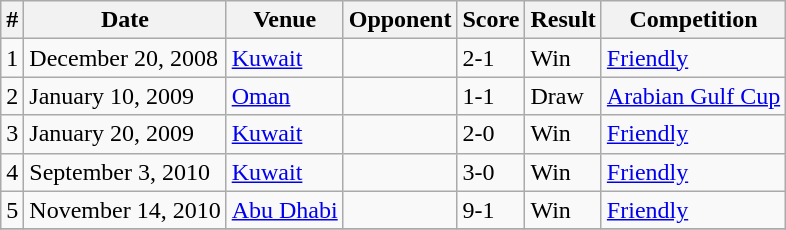<table class="wikitable">
<tr>
<th>#</th>
<th>Date</th>
<th>Venue</th>
<th>Opponent</th>
<th>Score</th>
<th>Result</th>
<th>Competition</th>
</tr>
<tr>
<td>1</td>
<td>December 20, 2008</td>
<td><a href='#'>Kuwait</a></td>
<td></td>
<td>2-1</td>
<td>Win</td>
<td><a href='#'>Friendly</a></td>
</tr>
<tr>
<td>2</td>
<td>January 10, 2009</td>
<td><a href='#'>Oman</a></td>
<td></td>
<td>1-1</td>
<td>Draw</td>
<td><a href='#'>Arabian Gulf Cup</a></td>
</tr>
<tr>
<td>3</td>
<td>January 20, 2009</td>
<td><a href='#'>Kuwait</a></td>
<td></td>
<td>2-0</td>
<td>Win</td>
<td><a href='#'>Friendly</a></td>
</tr>
<tr>
<td>4</td>
<td>September 3, 2010</td>
<td><a href='#'>Kuwait</a></td>
<td></td>
<td>3-0</td>
<td>Win</td>
<td><a href='#'>Friendly</a></td>
</tr>
<tr>
<td>5</td>
<td>November 14, 2010</td>
<td><a href='#'>Abu Dhabi</a></td>
<td></td>
<td>9-1</td>
<td>Win</td>
<td><a href='#'>Friendly</a></td>
</tr>
<tr>
</tr>
</table>
